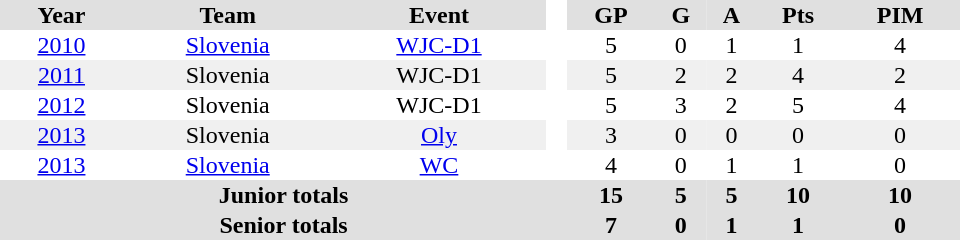<table border="0" cellpadding="1" cellspacing="0" style="text-align:center; width:40em">
<tr ALIGN="center" bgcolor="#e0e0e0">
<th>Year</th>
<th>Team</th>
<th>Event</th>
<th rowspan="99" bgcolor="#ffffff"> </th>
<th>GP</th>
<th>G</th>
<th>A</th>
<th>Pts</th>
<th>PIM</th>
</tr>
<tr style="text-align:center;">
<td><a href='#'>2010</a></td>
<td><a href='#'>Slovenia</a></td>
<td><a href='#'>WJC-D1</a></td>
<td>5</td>
<td>0</td>
<td>1</td>
<td>1</td>
<td>4</td>
</tr>
<tr style="text-align:center; background:#f0f0f0;">
<td><a href='#'>2011</a></td>
<td>Slovenia</td>
<td>WJC-D1</td>
<td>5</td>
<td>2</td>
<td>2</td>
<td>4</td>
<td>2</td>
</tr>
<tr style="text-align:center;">
<td><a href='#'>2012</a></td>
<td>Slovenia</td>
<td>WJC-D1</td>
<td>5</td>
<td>3</td>
<td>2</td>
<td>5</td>
<td>4</td>
</tr>
<tr style="text-align:center; background:#f0f0f0;">
<td><a href='#'>2013</a></td>
<td>Slovenia</td>
<td><a href='#'>Oly</a></td>
<td>3</td>
<td>0</td>
<td>0</td>
<td>0</td>
<td>0</td>
</tr>
<tr style="text-align:center;">
<td><a href='#'>2013</a></td>
<td><a href='#'>Slovenia</a></td>
<td><a href='#'>WC</a></td>
<td>4</td>
<td>0</td>
<td>1</td>
<td>1</td>
<td>0</td>
</tr>
<tr bgcolor="#e0e0e0">
<th colspan="4">Junior totals</th>
<th>15</th>
<th>5</th>
<th>5</th>
<th>10</th>
<th>10</th>
</tr>
<tr bgcolor="#e0e0e0">
<th colspan="4">Senior totals</th>
<th>7</th>
<th>0</th>
<th>1</th>
<th>1</th>
<th>0</th>
</tr>
</table>
